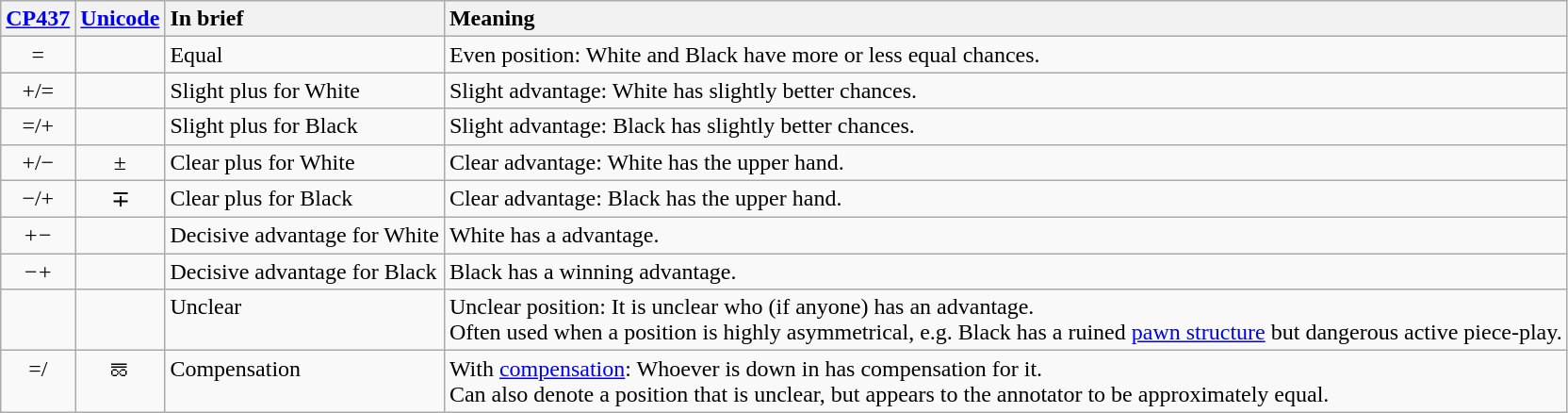<table class="wikitable">
<tr style="vertical-align:bottom;">
<th><a href='#'>CP437</a></th>
<th><a href='#'>Unicode</a></th>
<th style="text-align:left;">In brief</th>
<th style="text-align:left;">Meaning</th>
</tr>
<tr style="vertical-align:top;">
<td style="text-align:center;">=  </td>
<td> </td>
<td>Equal</td>
<td>Even position: White and Black have more or less equal chances.</td>
</tr>
<tr style="vertical-align:top;">
<td style="text-align:center;">+/=  </td>
<td style="text-align:center;"></td>
<td>Slight plus for White</td>
<td>Slight advantage: White has slightly better chances.</td>
</tr>
<tr style="vertical-align:top;">
<td style="text-align:center;">=/+  </td>
<td style="text-align:center;"></td>
<td>Slight plus for Black</td>
<td>Slight advantage: Black has slightly better chances.</td>
</tr>
<tr style="vertical-align:top;">
<td style="text-align:center;">+/−  </td>
<td style="text-align:center;">±</td>
<td>Clear plus for White</td>
<td>Clear advantage: White has the upper hand.</td>
</tr>
<tr style="vertical-align:top;">
<td style="text-align:center;">−/+  </td>
<td style="text-align:center;">∓</td>
<td>Clear plus for Black</td>
<td>Clear advantage: Black has the upper hand.</td>
</tr>
<tr style="vertical-align:top;">
<td style="text-align:center;">+ −  </td>
<td> </td>
<td>Decisive advantage for White</td>
<td>White has a  advantage.</td>
</tr>
<tr style="vertical-align:top;">
<td style="text-align:center;">− +  </td>
<td> </td>
<td>Decisive advantage for Black</td>
<td>Black has a winning advantage.</td>
</tr>
<tr style="vertical-align:top;">
<td style="text-align:center;">  </td>
<td> </td>
<td>Unclear</td>
<td>Unclear position: It is unclear who (if anyone) has an advantage. <br>Often used when a position is highly asymmetrical, e.g. Black has a ruined <a href='#'>pawn structure</a> but dangerous active piece-play.</td>
</tr>
<tr style="vertical-align:top;">
<td style="text-align:center;">=/  </td>
<td style="text-align:center;">⯹</td>
<td>Compensation</td>
<td>With <a href='#'>compensation</a>: Whoever is down in  has compensation for it. <br>Can also denote a position that is unclear, but appears to the annotator to be approximately equal.</td>
</tr>
</table>
